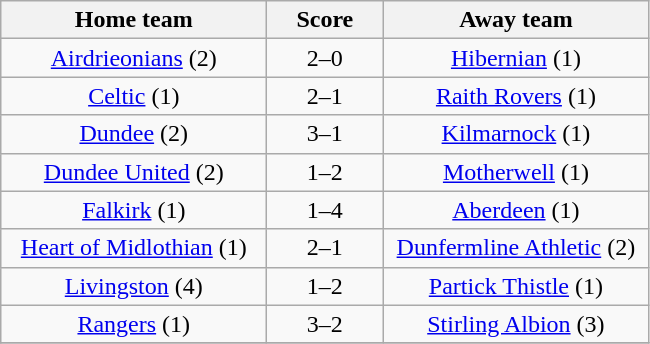<table class="wikitable" style="text-align: center">
<tr>
<th width=170>Home team</th>
<th width=70>Score</th>
<th width=170>Away team</th>
</tr>
<tr>
<td><a href='#'>Airdrieonians</a> (2)</td>
<td>2–0</td>
<td><a href='#'>Hibernian</a> (1)</td>
</tr>
<tr>
<td><a href='#'>Celtic</a> (1)</td>
<td>2–1</td>
<td><a href='#'>Raith Rovers</a> (1)</td>
</tr>
<tr>
<td><a href='#'>Dundee</a> (2)</td>
<td>3–1</td>
<td><a href='#'>Kilmarnock</a> (1)</td>
</tr>
<tr>
<td><a href='#'>Dundee United</a> (2)</td>
<td>1–2</td>
<td><a href='#'>Motherwell</a> (1)</td>
</tr>
<tr>
<td><a href='#'>Falkirk</a> (1)</td>
<td>1–4</td>
<td><a href='#'>Aberdeen</a> (1)</td>
</tr>
<tr>
<td><a href='#'>Heart of Midlothian</a> (1)</td>
<td>2–1</td>
<td><a href='#'>Dunfermline Athletic</a> (2)</td>
</tr>
<tr>
<td><a href='#'>Livingston</a> (4)</td>
<td>1–2</td>
<td><a href='#'>Partick Thistle</a> (1)</td>
</tr>
<tr>
<td><a href='#'>Rangers</a> (1)</td>
<td>3–2</td>
<td><a href='#'>Stirling Albion</a> (3)</td>
</tr>
<tr>
</tr>
</table>
